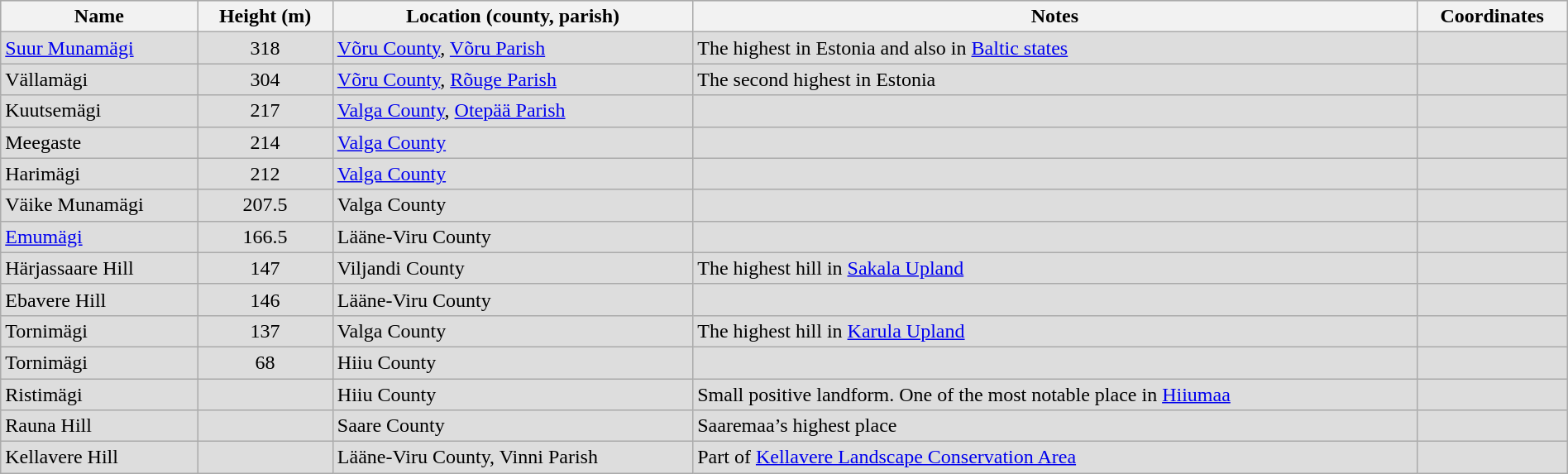<table class="sortable wikitable" style="width:100%; margin:auto; background:#DDDDDD;">
<tr>
<th>Name</th>
<th>Height (m)</th>
<th>Location (county, parish)</th>
<th>Notes</th>
<th>Coordinates</th>
</tr>
<tr>
<td><a href='#'>Suur Munamägi</a></td>
<td align="center">318</td>
<td><a href='#'>Võru County</a>, <a href='#'>Võru Parish</a></td>
<td>The highest in Estonia and also in <a href='#'>Baltic states</a></td>
<td></td>
</tr>
<tr>
<td>Vällamägi</td>
<td align="center">304</td>
<td><a href='#'>Võru County</a>, <a href='#'>Rõuge Parish</a></td>
<td>The second highest in Estonia</td>
<td></td>
</tr>
<tr>
<td>Kuutsemägi</td>
<td align="center">217</td>
<td><a href='#'>Valga County</a>, <a href='#'>Otepää Parish</a></td>
<td></td>
<td></td>
</tr>
<tr>
<td>Meegaste</td>
<td align="center">214</td>
<td><a href='#'>Valga County</a></td>
<td></td>
<td></td>
</tr>
<tr>
<td>Harimägi</td>
<td align="center">212</td>
<td><a href='#'>Valga County</a></td>
<td></td>
<td></td>
</tr>
<tr>
<td>Väike Munamägi</td>
<td align="center">207.5</td>
<td>Valga County</td>
<td></td>
<td></td>
</tr>
<tr>
<td><a href='#'>Emumägi</a></td>
<td align="center">166.5</td>
<td>Lääne-Viru County</td>
<td></td>
<td></td>
</tr>
<tr>
<td>Härjassaare Hill</td>
<td align="center">147</td>
<td>Viljandi County</td>
<td>The highest hill in <a href='#'>Sakala Upland</a></td>
<td></td>
</tr>
<tr>
<td>Ebavere Hill</td>
<td align="center">146</td>
<td>Lääne-Viru County</td>
<td></td>
<td></td>
</tr>
<tr>
<td>Tornimägi</td>
<td align="center">137</td>
<td>Valga County</td>
<td>The highest hill in <a href='#'>Karula Upland</a></td>
<td></td>
</tr>
<tr>
<td>Tornimägi</td>
<td align="center">68</td>
<td>Hiiu County</td>
<td></td>
<td></td>
</tr>
<tr>
<td>Ristimägi</td>
<td></td>
<td>Hiiu County</td>
<td>Small positive landform. One of the most notable place in <a href='#'>Hiiumaa</a></td>
<td></td>
</tr>
<tr>
<td>Rauna Hill</td>
<td></td>
<td>Saare County</td>
<td>Saaremaa’s highest place</td>
<td></td>
</tr>
<tr>
<td>Kellavere Hill</td>
<td></td>
<td>Lääne-Viru County, Vinni Parish</td>
<td>Part of <a href='#'>Kellavere Landscape Conservation Area</a></td>
<td></td>
</tr>
</table>
